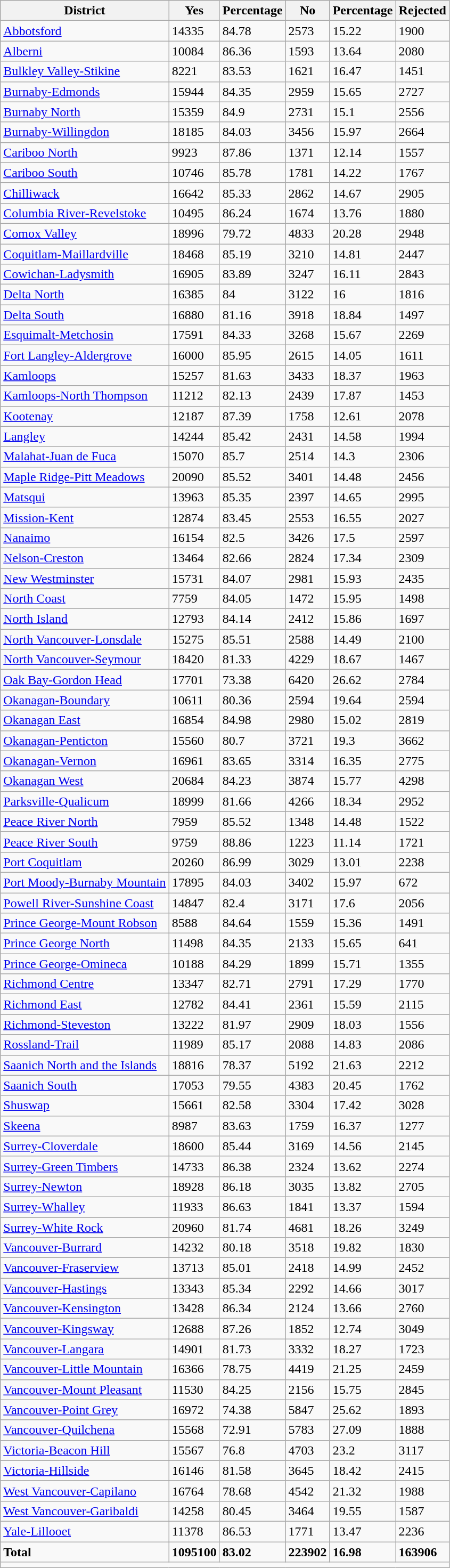<table class="wikitable">
<tr>
<th>District</th>
<th>Yes</th>
<th>Percentage</th>
<th>No</th>
<th>Percentage</th>
<th>Rejected</th>
</tr>
<tr>
<td><a href='#'>Abbotsford</a></td>
<td>14335</td>
<td>84.78</td>
<td>2573</td>
<td>15.22</td>
<td>1900</td>
</tr>
<tr>
<td><a href='#'>Alberni</a></td>
<td>10084</td>
<td>86.36</td>
<td>1593</td>
<td>13.64</td>
<td>2080</td>
</tr>
<tr>
<td><a href='#'>Bulkley Valley-Stikine</a></td>
<td>8221</td>
<td>83.53</td>
<td>1621</td>
<td>16.47</td>
<td>1451</td>
</tr>
<tr>
<td><a href='#'>Burnaby-Edmonds</a></td>
<td>15944</td>
<td>84.35</td>
<td>2959</td>
<td>15.65</td>
<td>2727</td>
</tr>
<tr>
<td><a href='#'>Burnaby North</a></td>
<td>15359</td>
<td>84.9</td>
<td>2731</td>
<td>15.1</td>
<td>2556</td>
</tr>
<tr>
<td><a href='#'>Burnaby-Willingdon</a></td>
<td>18185</td>
<td>84.03</td>
<td>3456</td>
<td>15.97</td>
<td>2664</td>
</tr>
<tr>
<td><a href='#'>Cariboo North</a></td>
<td>9923</td>
<td>87.86</td>
<td>1371</td>
<td>12.14</td>
<td>1557</td>
</tr>
<tr>
<td><a href='#'>Cariboo South</a></td>
<td>10746</td>
<td>85.78</td>
<td>1781</td>
<td>14.22</td>
<td>1767</td>
</tr>
<tr>
<td><a href='#'>Chilliwack</a></td>
<td>16642</td>
<td>85.33</td>
<td>2862</td>
<td>14.67</td>
<td>2905</td>
</tr>
<tr>
<td><a href='#'>Columbia River-Revelstoke</a></td>
<td>10495</td>
<td>86.24</td>
<td>1674</td>
<td>13.76</td>
<td>1880</td>
</tr>
<tr>
<td><a href='#'>Comox Valley</a></td>
<td>18996</td>
<td>79.72</td>
<td>4833</td>
<td>20.28</td>
<td>2948</td>
</tr>
<tr>
<td><a href='#'>Coquitlam-Maillardville</a></td>
<td>18468</td>
<td>85.19</td>
<td>3210</td>
<td>14.81</td>
<td>2447</td>
</tr>
<tr>
<td><a href='#'>Cowichan-Ladysmith</a></td>
<td>16905</td>
<td>83.89</td>
<td>3247</td>
<td>16.11</td>
<td>2843</td>
</tr>
<tr>
<td><a href='#'>Delta North</a></td>
<td>16385</td>
<td>84</td>
<td>3122</td>
<td>16</td>
<td>1816</td>
</tr>
<tr>
<td><a href='#'>Delta South</a></td>
<td>16880</td>
<td>81.16</td>
<td>3918</td>
<td>18.84</td>
<td>1497</td>
</tr>
<tr>
<td><a href='#'>Esquimalt-Metchosin</a></td>
<td>17591</td>
<td>84.33</td>
<td>3268</td>
<td>15.67</td>
<td>2269</td>
</tr>
<tr>
<td><a href='#'>Fort Langley-Aldergrove</a></td>
<td>16000</td>
<td>85.95</td>
<td>2615</td>
<td>14.05</td>
<td>1611</td>
</tr>
<tr>
<td><a href='#'>Kamloops</a></td>
<td>15257</td>
<td>81.63</td>
<td>3433</td>
<td>18.37</td>
<td>1963</td>
</tr>
<tr>
<td><a href='#'>Kamloops-North Thompson</a></td>
<td>11212</td>
<td>82.13</td>
<td>2439</td>
<td>17.87</td>
<td>1453</td>
</tr>
<tr>
<td><a href='#'>Kootenay</a></td>
<td>12187</td>
<td>87.39</td>
<td>1758</td>
<td>12.61</td>
<td>2078</td>
</tr>
<tr>
<td><a href='#'>Langley</a></td>
<td>14244</td>
<td>85.42</td>
<td>2431</td>
<td>14.58</td>
<td>1994</td>
</tr>
<tr>
<td><a href='#'>Malahat-Juan de Fuca</a></td>
<td>15070</td>
<td>85.7</td>
<td>2514</td>
<td>14.3</td>
<td>2306</td>
</tr>
<tr>
<td><a href='#'>Maple Ridge-Pitt Meadows</a></td>
<td>20090</td>
<td>85.52</td>
<td>3401</td>
<td>14.48</td>
<td>2456</td>
</tr>
<tr>
<td><a href='#'>Matsqui</a></td>
<td>13963</td>
<td>85.35</td>
<td>2397</td>
<td>14.65</td>
<td>2995</td>
</tr>
<tr>
<td><a href='#'>Mission-Kent</a></td>
<td>12874</td>
<td>83.45</td>
<td>2553</td>
<td>16.55</td>
<td>2027</td>
</tr>
<tr>
<td><a href='#'>Nanaimo</a></td>
<td>16154</td>
<td>82.5</td>
<td>3426</td>
<td>17.5</td>
<td>2597</td>
</tr>
<tr>
<td><a href='#'>Nelson-Creston</a></td>
<td>13464</td>
<td>82.66</td>
<td>2824</td>
<td>17.34</td>
<td>2309</td>
</tr>
<tr>
<td><a href='#'>New Westminster</a></td>
<td>15731</td>
<td>84.07</td>
<td>2981</td>
<td>15.93</td>
<td>2435</td>
</tr>
<tr>
<td><a href='#'>North Coast</a></td>
<td>7759</td>
<td>84.05</td>
<td>1472</td>
<td>15.95</td>
<td>1498</td>
</tr>
<tr>
<td><a href='#'>North Island</a></td>
<td>12793</td>
<td>84.14</td>
<td>2412</td>
<td>15.86</td>
<td>1697</td>
</tr>
<tr>
<td><a href='#'>North Vancouver-Lonsdale</a></td>
<td>15275</td>
<td>85.51</td>
<td>2588</td>
<td>14.49</td>
<td>2100</td>
</tr>
<tr>
<td><a href='#'>North Vancouver-Seymour</a></td>
<td>18420</td>
<td>81.33</td>
<td>4229</td>
<td>18.67</td>
<td>1467</td>
</tr>
<tr>
<td><a href='#'>Oak Bay-Gordon Head</a></td>
<td>17701</td>
<td>73.38</td>
<td>6420</td>
<td>26.62</td>
<td>2784</td>
</tr>
<tr>
<td><a href='#'>Okanagan-Boundary</a></td>
<td>10611</td>
<td>80.36</td>
<td>2594</td>
<td>19.64</td>
<td>2594</td>
</tr>
<tr>
<td><a href='#'>Okanagan East</a></td>
<td>16854</td>
<td>84.98</td>
<td>2980</td>
<td>15.02</td>
<td>2819</td>
</tr>
<tr>
<td><a href='#'>Okanagan-Penticton</a></td>
<td>15560</td>
<td>80.7</td>
<td>3721</td>
<td>19.3</td>
<td>3662</td>
</tr>
<tr>
<td><a href='#'>Okanagan-Vernon</a></td>
<td>16961</td>
<td>83.65</td>
<td>3314</td>
<td>16.35</td>
<td>2775</td>
</tr>
<tr>
<td><a href='#'>Okanagan West</a></td>
<td>20684</td>
<td>84.23</td>
<td>3874</td>
<td>15.77</td>
<td>4298</td>
</tr>
<tr>
<td><a href='#'>Parksville-Qualicum</a></td>
<td>18999</td>
<td>81.66</td>
<td>4266</td>
<td>18.34</td>
<td>2952</td>
</tr>
<tr>
<td><a href='#'>Peace River North</a></td>
<td>7959</td>
<td>85.52</td>
<td>1348</td>
<td>14.48</td>
<td>1522</td>
</tr>
<tr>
<td><a href='#'>Peace River South</a></td>
<td>9759</td>
<td>88.86</td>
<td>1223</td>
<td>11.14</td>
<td>1721</td>
</tr>
<tr>
<td><a href='#'>Port Coquitlam</a></td>
<td>20260</td>
<td>86.99</td>
<td>3029</td>
<td>13.01</td>
<td>2238</td>
</tr>
<tr>
<td><a href='#'>Port Moody-Burnaby Mountain</a></td>
<td>17895</td>
<td>84.03</td>
<td>3402</td>
<td>15.97</td>
<td>672</td>
</tr>
<tr>
<td><a href='#'>Powell River-Sunshine Coast</a></td>
<td>14847</td>
<td>82.4</td>
<td>3171</td>
<td>17.6</td>
<td>2056</td>
</tr>
<tr>
<td><a href='#'>Prince George-Mount Robson</a></td>
<td>8588</td>
<td>84.64</td>
<td>1559</td>
<td>15.36</td>
<td>1491</td>
</tr>
<tr>
<td><a href='#'>Prince George North</a></td>
<td>11498</td>
<td>84.35</td>
<td>2133</td>
<td>15.65</td>
<td>641</td>
</tr>
<tr>
<td><a href='#'>Prince George-Omineca</a></td>
<td>10188</td>
<td>84.29</td>
<td>1899</td>
<td>15.71</td>
<td>1355</td>
</tr>
<tr>
<td><a href='#'>Richmond Centre</a></td>
<td>13347</td>
<td>82.71</td>
<td>2791</td>
<td>17.29</td>
<td>1770</td>
</tr>
<tr>
<td><a href='#'>Richmond East</a></td>
<td>12782</td>
<td>84.41</td>
<td>2361</td>
<td>15.59</td>
<td>2115</td>
</tr>
<tr>
<td><a href='#'>Richmond-Steveston</a></td>
<td>13222</td>
<td>81.97</td>
<td>2909</td>
<td>18.03</td>
<td>1556</td>
</tr>
<tr>
<td><a href='#'>Rossland-Trail</a></td>
<td>11989</td>
<td>85.17</td>
<td>2088</td>
<td>14.83</td>
<td>2086</td>
</tr>
<tr>
<td><a href='#'>Saanich North and the Islands</a></td>
<td>18816</td>
<td>78.37</td>
<td>5192</td>
<td>21.63</td>
<td>2212</td>
</tr>
<tr>
<td><a href='#'>Saanich South</a></td>
<td>17053</td>
<td>79.55</td>
<td>4383</td>
<td>20.45</td>
<td>1762</td>
</tr>
<tr>
<td><a href='#'>Shuswap</a></td>
<td>15661</td>
<td>82.58</td>
<td>3304</td>
<td>17.42</td>
<td>3028</td>
</tr>
<tr>
<td><a href='#'>Skeena</a></td>
<td>8987</td>
<td>83.63</td>
<td>1759</td>
<td>16.37</td>
<td>1277</td>
</tr>
<tr>
<td><a href='#'>Surrey-Cloverdale</a></td>
<td>18600</td>
<td>85.44</td>
<td>3169</td>
<td>14.56</td>
<td>2145</td>
</tr>
<tr>
<td><a href='#'>Surrey-Green Timbers</a></td>
<td>14733</td>
<td>86.38</td>
<td>2324</td>
<td>13.62</td>
<td>2274</td>
</tr>
<tr>
<td><a href='#'>Surrey-Newton</a></td>
<td>18928</td>
<td>86.18</td>
<td>3035</td>
<td>13.82</td>
<td>2705</td>
</tr>
<tr>
<td><a href='#'>Surrey-Whalley</a></td>
<td>11933</td>
<td>86.63</td>
<td>1841</td>
<td>13.37</td>
<td>1594</td>
</tr>
<tr>
<td><a href='#'>Surrey-White Rock</a></td>
<td>20960</td>
<td>81.74</td>
<td>4681</td>
<td>18.26</td>
<td>3249</td>
</tr>
<tr>
<td><a href='#'>Vancouver-Burrard</a></td>
<td>14232</td>
<td>80.18</td>
<td>3518</td>
<td>19.82</td>
<td>1830</td>
</tr>
<tr>
<td><a href='#'>Vancouver-Fraserview</a></td>
<td>13713</td>
<td>85.01</td>
<td>2418</td>
<td>14.99</td>
<td>2452</td>
</tr>
<tr>
<td><a href='#'>Vancouver-Hastings</a></td>
<td>13343</td>
<td>85.34</td>
<td>2292</td>
<td>14.66</td>
<td>3017</td>
</tr>
<tr>
<td><a href='#'>Vancouver-Kensington</a></td>
<td>13428</td>
<td>86.34</td>
<td>2124</td>
<td>13.66</td>
<td>2760</td>
</tr>
<tr>
<td><a href='#'>Vancouver-Kingsway</a></td>
<td>12688</td>
<td>87.26</td>
<td>1852</td>
<td>12.74</td>
<td>3049</td>
</tr>
<tr>
<td><a href='#'>Vancouver-Langara</a></td>
<td>14901</td>
<td>81.73</td>
<td>3332</td>
<td>18.27</td>
<td>1723</td>
</tr>
<tr>
<td><a href='#'>Vancouver-Little Mountain</a></td>
<td>16366</td>
<td>78.75</td>
<td>4419</td>
<td>21.25</td>
<td>2459</td>
</tr>
<tr>
<td><a href='#'>Vancouver-Mount Pleasant</a></td>
<td>11530</td>
<td>84.25</td>
<td>2156</td>
<td>15.75</td>
<td>2845</td>
</tr>
<tr>
<td><a href='#'>Vancouver-Point Grey</a></td>
<td>16972</td>
<td>74.38</td>
<td>5847</td>
<td>25.62</td>
<td>1893</td>
</tr>
<tr>
<td><a href='#'>Vancouver-Quilchena</a></td>
<td>15568</td>
<td>72.91</td>
<td>5783</td>
<td>27.09</td>
<td>1888</td>
</tr>
<tr>
<td><a href='#'>Victoria-Beacon Hill</a></td>
<td>15567</td>
<td>76.8</td>
<td>4703</td>
<td>23.2</td>
<td>3117</td>
</tr>
<tr>
<td><a href='#'>Victoria-Hillside</a></td>
<td>16146</td>
<td>81.58</td>
<td>3645</td>
<td>18.42</td>
<td>2415</td>
</tr>
<tr>
<td><a href='#'>West Vancouver-Capilano</a></td>
<td>16764</td>
<td>78.68</td>
<td>4542</td>
<td>21.32</td>
<td>1988</td>
</tr>
<tr>
<td><a href='#'>West Vancouver-Garibaldi</a></td>
<td>14258</td>
<td>80.45</td>
<td>3464</td>
<td>19.55</td>
<td>1587</td>
</tr>
<tr>
<td><a href='#'>Yale-Lillooet</a></td>
<td>11378</td>
<td>86.53</td>
<td>1771</td>
<td>13.47</td>
<td>2236</td>
</tr>
<tr>
<td><strong>Total</strong></td>
<td><strong>1095100</strong></td>
<td><strong>83.02</strong></td>
<td><strong>223902</strong></td>
<td><strong>16.98</strong></td>
<td><strong>163906</strong></td>
</tr>
<tr>
<td colspan=6></td>
</tr>
</table>
